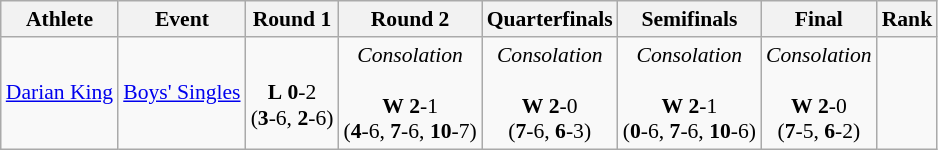<table class=wikitable style="font-size:90%">
<tr>
<th>Athlete</th>
<th>Event</th>
<th>Round 1</th>
<th>Round 2</th>
<th>Quarterfinals</th>
<th>Semifinals</th>
<th>Final</th>
<th>Rank</th>
</tr>
<tr>
<td><a href='#'>Darian King</a></td>
<td><a href='#'>Boys' Singles</a></td>
<td align=center><br><strong>L</strong> <strong>0</strong>-2<br> (<strong>3</strong>-6, <strong>2</strong>-6)</td>
<td align=center><em>Consolation</em><br><br><strong>W</strong> <strong>2</strong>-1<br> (<strong>4</strong>-6, <strong>7</strong>-6, <strong>10</strong>-7)</td>
<td align=center><em>Consolation</em><br><br><strong>W</strong> <strong>2</strong>-0<br> (<strong>7</strong>-6, <strong>6</strong>-3)</td>
<td align=center><em>Consolation</em><br><br><strong>W</strong> <strong>2</strong>-1<br> (<strong>0</strong>-6, <strong>7</strong>-6, <strong>10</strong>-6)</td>
<td align=center><em>Consolation</em><br><br><strong>W</strong> <strong>2</strong>-0<br> (<strong>7</strong>-5, <strong>6</strong>-2)</td>
<td align=center></td>
</tr>
</table>
